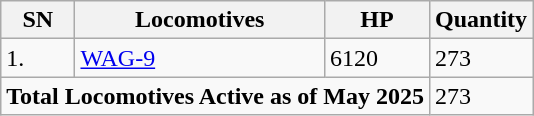<table class="wikitable">
<tr>
<th>SN</th>
<th>Locomotives</th>
<th>HP</th>
<th>Quantity</th>
</tr>
<tr>
<td>1.</td>
<td><a href='#'>WAG-9</a></td>
<td>6120</td>
<td>273</td>
</tr>
<tr>
<td colspan="3"><strong>Total Locomotives Active as of May 2025</strong></td>
<td>273</td>
</tr>
</table>
